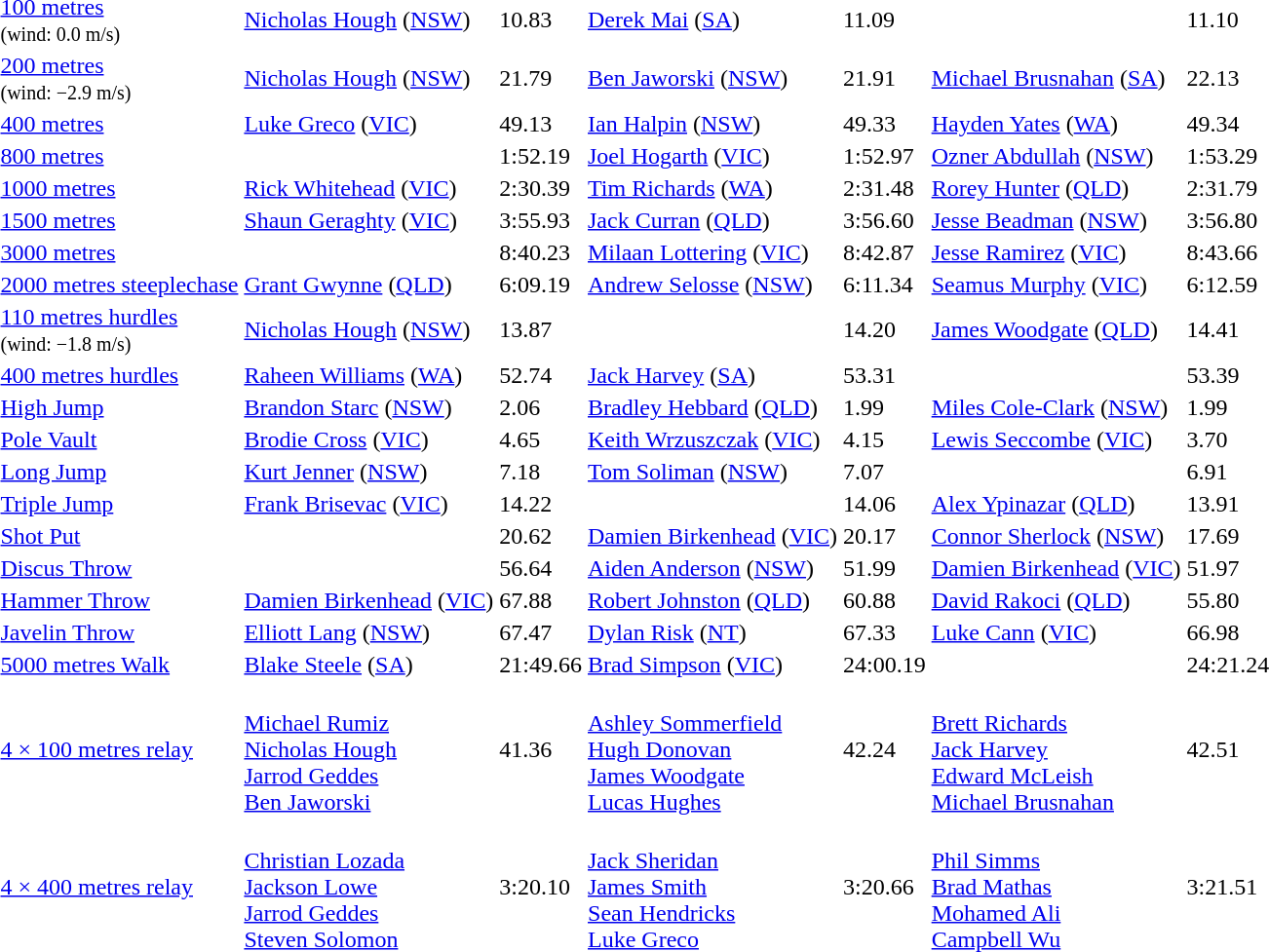<table>
<tr>
<td><a href='#'>100 metres</a> <br> <small>(wind: 0.0 m/s)</small></td>
<td> <a href='#'>Nicholas Hough</a> (<a href='#'>NSW</a>)</td>
<td>10.83</td>
<td> <a href='#'>Derek Mai</a> (<a href='#'>SA</a>)</td>
<td>11.09</td>
<td></td>
<td>11.10</td>
</tr>
<tr>
<td><a href='#'>200 metres</a> <br> <small>(wind: −2.9 m/s)</small></td>
<td> <a href='#'>Nicholas Hough</a> (<a href='#'>NSW</a>)</td>
<td>21.79</td>
<td> <a href='#'>Ben Jaworski</a> (<a href='#'>NSW</a>)</td>
<td>21.91</td>
<td> <a href='#'>Michael Brusnahan</a> (<a href='#'>SA</a>)</td>
<td>22.13</td>
</tr>
<tr>
<td><a href='#'>400 metres</a></td>
<td> <a href='#'>Luke Greco</a> (<a href='#'>VIC</a>)</td>
<td>49.13</td>
<td> <a href='#'>Ian Halpin</a> (<a href='#'>NSW</a>)</td>
<td>49.33</td>
<td> <a href='#'>Hayden Yates</a> (<a href='#'>WA</a>)</td>
<td>49.34</td>
</tr>
<tr>
<td><a href='#'>800 metres</a></td>
<td></td>
<td>1:52.19</td>
<td> <a href='#'>Joel Hogarth</a> (<a href='#'>VIC</a>)</td>
<td>1:52.97</td>
<td> <a href='#'>Ozner Abdullah</a> (<a href='#'>NSW</a>)</td>
<td>1:53.29</td>
</tr>
<tr>
<td><a href='#'>1000 metres</a></td>
<td> <a href='#'>Rick Whitehead</a> (<a href='#'>VIC</a>)</td>
<td>2:30.39</td>
<td> <a href='#'>Tim Richards</a> (<a href='#'>WA</a>)</td>
<td>2:31.48</td>
<td> <a href='#'>Rorey Hunter</a> (<a href='#'>QLD</a>)</td>
<td>2:31.79</td>
</tr>
<tr>
<td><a href='#'>1500 metres</a></td>
<td> <a href='#'>Shaun Geraghty</a> (<a href='#'>VIC</a>)</td>
<td>3:55.93</td>
<td> <a href='#'>Jack Curran</a> (<a href='#'>QLD</a>)</td>
<td>3:56.60</td>
<td> <a href='#'>Jesse Beadman</a> (<a href='#'>NSW</a>)</td>
<td>3:56.80</td>
</tr>
<tr>
<td><a href='#'>3000 metres</a></td>
<td></td>
<td>8:40.23</td>
<td> <a href='#'>Milaan Lottering</a> (<a href='#'>VIC</a>)</td>
<td>8:42.87</td>
<td> <a href='#'>Jesse Ramirez</a> (<a href='#'>VIC</a>)</td>
<td>8:43.66</td>
</tr>
<tr>
<td><a href='#'>2000 metres steeplechase</a></td>
<td> <a href='#'>Grant Gwynne</a> (<a href='#'>QLD</a>)</td>
<td>6:09.19</td>
<td> <a href='#'>Andrew Selosse</a> (<a href='#'>NSW</a>)</td>
<td>6:11.34</td>
<td> <a href='#'>Seamus Murphy</a> (<a href='#'>VIC</a>)</td>
<td>6:12.59</td>
</tr>
<tr>
<td><a href='#'>110 metres hurdles</a> <br> <small>(wind: −1.8 m/s)</small></td>
<td> <a href='#'>Nicholas Hough</a> (<a href='#'>NSW</a>)</td>
<td>13.87</td>
<td></td>
<td>14.20</td>
<td> <a href='#'>James Woodgate</a> (<a href='#'>QLD</a>)</td>
<td>14.41</td>
</tr>
<tr>
<td><a href='#'>400 metres hurdles</a></td>
<td> <a href='#'>Raheen Williams</a> (<a href='#'>WA</a>)</td>
<td>52.74</td>
<td> <a href='#'>Jack Harvey</a> (<a href='#'>SA</a>)</td>
<td>53.31</td>
<td></td>
<td>53.39</td>
</tr>
<tr>
<td><a href='#'>High Jump</a></td>
<td> <a href='#'>Brandon Starc</a> (<a href='#'>NSW</a>)</td>
<td>2.06</td>
<td> <a href='#'>Bradley Hebbard</a> (<a href='#'>QLD</a>)</td>
<td>1.99</td>
<td> <a href='#'>Miles Cole-Clark</a> (<a href='#'>NSW</a>)</td>
<td>1.99</td>
</tr>
<tr>
<td><a href='#'>Pole Vault</a></td>
<td> <a href='#'>Brodie Cross</a> (<a href='#'>VIC</a>)</td>
<td>4.65</td>
<td> <a href='#'>Keith Wrzuszczak</a> (<a href='#'>VIC</a>)</td>
<td>4.15</td>
<td> <a href='#'>Lewis Seccombe</a> (<a href='#'>VIC</a>)</td>
<td>3.70</td>
</tr>
<tr>
<td><a href='#'>Long Jump</a></td>
<td> <a href='#'>Kurt Jenner</a> (<a href='#'>NSW</a>)</td>
<td>7.18</td>
<td> <a href='#'>Tom Soliman</a> (<a href='#'>NSW</a>)</td>
<td>7.07</td>
<td></td>
<td>6.91</td>
</tr>
<tr>
<td><a href='#'>Triple Jump</a></td>
<td> <a href='#'>Frank Brisevac</a> (<a href='#'>VIC</a>)</td>
<td>14.22</td>
<td></td>
<td>14.06</td>
<td> <a href='#'>Alex Ypinazar</a> (<a href='#'>QLD</a>)</td>
<td>13.91</td>
</tr>
<tr>
<td><a href='#'>Shot Put</a></td>
<td></td>
<td>20.62</td>
<td> <a href='#'>Damien Birkenhead</a> (<a href='#'>VIC</a>)</td>
<td>20.17</td>
<td> <a href='#'>Connor Sherlock</a> (<a href='#'>NSW</a>)</td>
<td>17.69</td>
</tr>
<tr>
<td><a href='#'>Discus Throw</a></td>
<td></td>
<td>56.64</td>
<td> <a href='#'>Aiden Anderson</a> (<a href='#'>NSW</a>)</td>
<td>51.99</td>
<td> <a href='#'>Damien Birkenhead</a> (<a href='#'>VIC</a>)</td>
<td>51.97</td>
</tr>
<tr>
<td><a href='#'>Hammer Throw</a></td>
<td> <a href='#'>Damien Birkenhead</a> (<a href='#'>VIC</a>)</td>
<td>67.88</td>
<td> <a href='#'>Robert Johnston</a> (<a href='#'>QLD</a>)</td>
<td>60.88</td>
<td> <a href='#'>David Rakoci</a> (<a href='#'>QLD</a>)</td>
<td>55.80</td>
</tr>
<tr>
<td><a href='#'>Javelin Throw</a></td>
<td> <a href='#'>Elliott Lang</a> (<a href='#'>NSW</a>)</td>
<td>67.47</td>
<td> <a href='#'>Dylan Risk</a> (<a href='#'>NT</a>)</td>
<td>67.33</td>
<td> <a href='#'>Luke Cann</a> (<a href='#'>VIC</a>)</td>
<td>66.98</td>
</tr>
<tr>
<td><a href='#'>5000 metres Walk</a></td>
<td> <a href='#'>Blake Steele</a> (<a href='#'>SA</a>)</td>
<td>21:49.66</td>
<td> <a href='#'>Brad Simpson</a> (<a href='#'>VIC</a>)</td>
<td>24:00.19</td>
<td></td>
<td>24:21.24</td>
</tr>
<tr>
<td><a href='#'>4 × 100 metres relay</a></td>
<td> <br> <a href='#'>Michael Rumiz</a> <br> <a href='#'>Nicholas Hough</a> <br> <a href='#'>Jarrod Geddes</a> <br> <a href='#'>Ben Jaworski</a></td>
<td>41.36</td>
<td> <br> <a href='#'>Ashley Sommerfield</a> <br> <a href='#'>Hugh Donovan</a> <br> <a href='#'>James Woodgate</a> <br> <a href='#'>Lucas Hughes</a></td>
<td>42.24</td>
<td> <br> <a href='#'>Brett Richards</a> <br> <a href='#'>Jack Harvey</a> <br> <a href='#'>Edward McLeish</a> <br> <a href='#'>Michael Brusnahan</a></td>
<td>42.51</td>
</tr>
<tr>
<td><a href='#'>4 × 400 metres relay</a></td>
<td> <br> <a href='#'>Christian Lozada</a> <br> <a href='#'>Jackson Lowe</a> <br> <a href='#'>Jarrod Geddes</a> <br> <a href='#'>Steven Solomon</a></td>
<td>3:20.10</td>
<td> <br> <a href='#'>Jack Sheridan</a> <br> <a href='#'>James Smith</a> <br> <a href='#'>Sean Hendricks</a> <br> <a href='#'>Luke Greco</a></td>
<td>3:20.66</td>
<td> <br> <a href='#'>Phil Simms</a> <br> <a href='#'>Brad Mathas</a> <br> <a href='#'>Mohamed Ali</a> <br> <a href='#'>Campbell Wu</a></td>
<td>3:21.51</td>
</tr>
</table>
